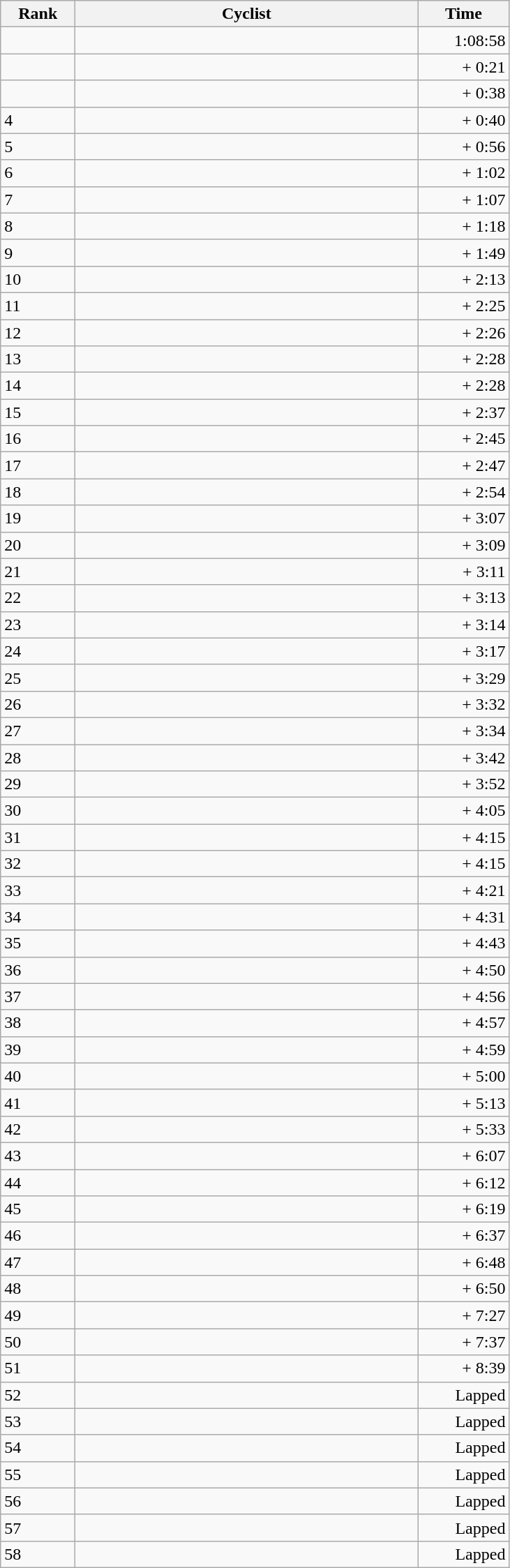<table class="wikitable">
<tr>
<th style="width: 4em;">Rank</th>
<th style="width: 20em;">Cyclist</th>
<th style="width: 5em;">Time</th>
</tr>
<tr>
<td></td>
<td></td>
<td align="right">1:08:58</td>
</tr>
<tr>
<td></td>
<td></td>
<td align="right">+ 0:21</td>
</tr>
<tr>
<td></td>
<td></td>
<td align="right">+ 0:38</td>
</tr>
<tr>
<td>4</td>
<td></td>
<td align="right">+ 0:40</td>
</tr>
<tr>
<td>5</td>
<td></td>
<td align="right">+ 0:56</td>
</tr>
<tr>
<td>6</td>
<td></td>
<td align="right">+ 1:02</td>
</tr>
<tr>
<td>7</td>
<td></td>
<td align="right">+ 1:07</td>
</tr>
<tr>
<td>8</td>
<td></td>
<td align="right">+ 1:18</td>
</tr>
<tr>
<td>9</td>
<td></td>
<td align="right">+ 1:49</td>
</tr>
<tr>
<td>10</td>
<td></td>
<td align="right">+ 2:13</td>
</tr>
<tr>
<td>11</td>
<td></td>
<td align="right">+ 2:25</td>
</tr>
<tr>
<td>12</td>
<td></td>
<td align="right">+ 2:26</td>
</tr>
<tr>
<td>13</td>
<td></td>
<td align="right">+ 2:28</td>
</tr>
<tr>
<td>14</td>
<td></td>
<td align="right">+ 2:28</td>
</tr>
<tr>
<td>15</td>
<td></td>
<td align="right">+ 2:37</td>
</tr>
<tr>
<td>16</td>
<td></td>
<td align="right">+ 2:45</td>
</tr>
<tr>
<td>17</td>
<td></td>
<td align="right">+ 2:47</td>
</tr>
<tr>
<td>18</td>
<td></td>
<td align="right">+ 2:54</td>
</tr>
<tr>
<td>19</td>
<td></td>
<td align="right">+ 3:07</td>
</tr>
<tr>
<td>20</td>
<td></td>
<td align="right">+ 3:09</td>
</tr>
<tr>
<td>21</td>
<td></td>
<td align="right">+ 3:11</td>
</tr>
<tr>
<td>22</td>
<td></td>
<td align="right">+ 3:13</td>
</tr>
<tr>
<td>23</td>
<td></td>
<td align="right">+ 3:14</td>
</tr>
<tr>
<td>24</td>
<td></td>
<td align="right">+ 3:17</td>
</tr>
<tr>
<td>25</td>
<td></td>
<td align="right">+ 3:29</td>
</tr>
<tr>
<td>26</td>
<td></td>
<td align="right">+ 3:32</td>
</tr>
<tr>
<td>27</td>
<td></td>
<td align="right">+ 3:34</td>
</tr>
<tr>
<td>28</td>
<td></td>
<td align="right">+ 3:42</td>
</tr>
<tr>
<td>29</td>
<td></td>
<td align="right">+ 3:52</td>
</tr>
<tr>
<td>30</td>
<td></td>
<td align="right">+ 4:05</td>
</tr>
<tr>
<td>31</td>
<td></td>
<td align="right">+ 4:15</td>
</tr>
<tr>
<td>32</td>
<td></td>
<td align="right">+ 4:15</td>
</tr>
<tr>
<td>33</td>
<td></td>
<td align="right">+ 4:21</td>
</tr>
<tr>
<td>34</td>
<td></td>
<td align="right">+ 4:31</td>
</tr>
<tr>
<td>35</td>
<td></td>
<td align="right">+ 4:43</td>
</tr>
<tr>
<td>36</td>
<td></td>
<td align="right">+ 4:50</td>
</tr>
<tr>
<td>37</td>
<td></td>
<td align="right">+ 4:56</td>
</tr>
<tr>
<td>38</td>
<td></td>
<td align="right">+ 4:57</td>
</tr>
<tr>
<td>39</td>
<td></td>
<td align="right">+ 4:59</td>
</tr>
<tr>
<td>40</td>
<td></td>
<td align="right">+ 5:00</td>
</tr>
<tr>
<td>41</td>
<td></td>
<td align="right">+ 5:13</td>
</tr>
<tr>
<td>42</td>
<td></td>
<td align="right">+ 5:33</td>
</tr>
<tr>
<td>43</td>
<td></td>
<td align="right">+ 6:07</td>
</tr>
<tr>
<td>44</td>
<td></td>
<td align="right">+ 6:12</td>
</tr>
<tr>
<td>45</td>
<td></td>
<td align="right">+ 6:19</td>
</tr>
<tr>
<td>46</td>
<td></td>
<td align="right">+ 6:37</td>
</tr>
<tr>
<td>47</td>
<td></td>
<td align="right">+ 6:48</td>
</tr>
<tr>
<td>48</td>
<td></td>
<td align="right">+ 6:50</td>
</tr>
<tr>
<td>49</td>
<td></td>
<td align="right">+ 7:27</td>
</tr>
<tr>
<td>50</td>
<td></td>
<td align="right">+ 7:37</td>
</tr>
<tr>
<td>51</td>
<td></td>
<td align="right">+ 8:39</td>
</tr>
<tr>
<td>52</td>
<td></td>
<td align="right">Lapped</td>
</tr>
<tr>
<td>53</td>
<td></td>
<td align="right">Lapped</td>
</tr>
<tr>
<td>54</td>
<td></td>
<td align="right">Lapped</td>
</tr>
<tr>
<td>55</td>
<td></td>
<td align="right">Lapped</td>
</tr>
<tr>
<td>56</td>
<td></td>
<td align="right">Lapped</td>
</tr>
<tr>
<td>57</td>
<td></td>
<td align="right">Lapped</td>
</tr>
<tr>
<td>58</td>
<td></td>
<td align="right">Lapped</td>
</tr>
</table>
